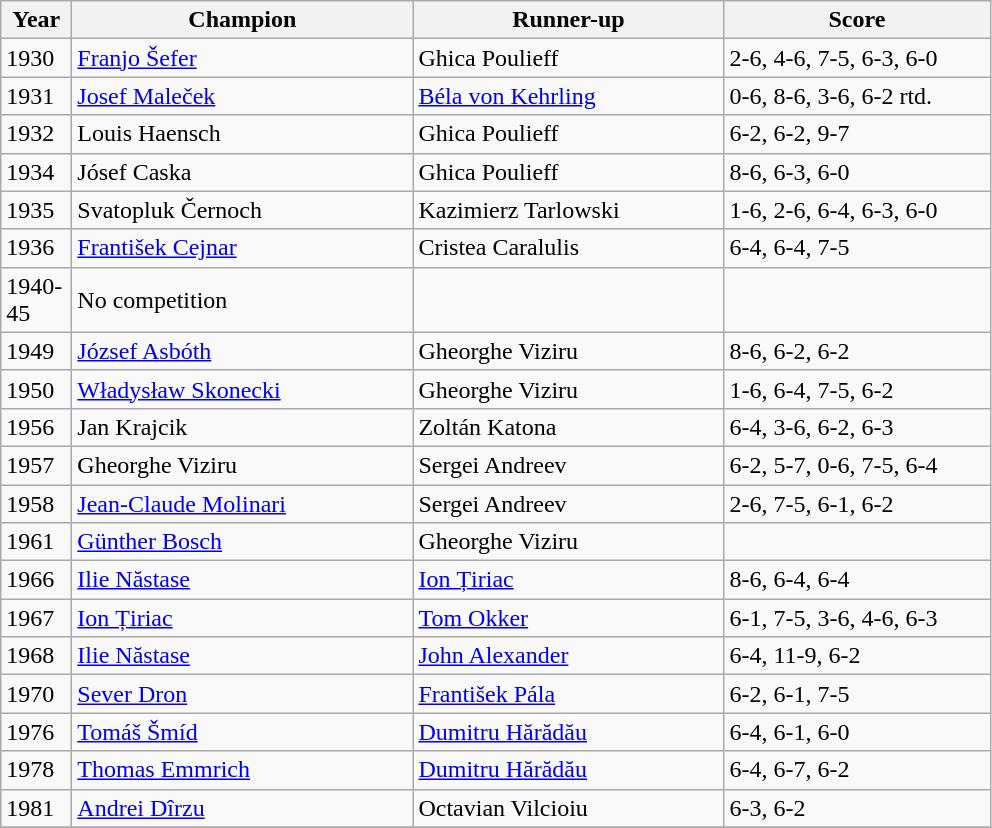<table class=wikitable>
<tr>
<th style="width:40px">Year</th>
<th style="width:220px">Champion</th>
<th style="width:200px">Runner-up</th>
<th style="width:170px" class="unsortable">Score</th>
</tr>
<tr>
<td>1930</td>
<td> <a href='#'>Franjo Šefer</a></td>
<td> Ghica Poulieff</td>
<td>2-6, 4-6, 7-5, 6-3, 6-0</td>
</tr>
<tr>
<td>1931</td>
<td> <a href='#'>Josef Maleček</a></td>
<td> <a href='#'>Béla von Kehrling</a></td>
<td>0-6, 8-6, 3-6, 6-2 rtd.</td>
</tr>
<tr>
<td>1932</td>
<td> Louis Haensch</td>
<td> Ghica Poulieff</td>
<td>6-2, 6-2, 9-7</td>
</tr>
<tr>
<td>1934</td>
<td> Jósef Caska</td>
<td> Ghica Poulieff</td>
<td>8-6, 6-3, 6-0</td>
</tr>
<tr>
<td>1935</td>
<td> Svatopluk Černoch</td>
<td> Kazimierz Tarlowski</td>
<td>1-6, 2-6, 6-4, 6-3, 6-0</td>
</tr>
<tr>
<td>1936</td>
<td> <a href='#'>František Cejnar</a></td>
<td> Cristea Caralulis</td>
<td>6-4, 6-4, 7-5</td>
</tr>
<tr>
<td>1940-45</td>
<td>No competition </td>
<td></td>
<td></td>
</tr>
<tr>
<td>1949</td>
<td> <a href='#'>József Asbóth</a></td>
<td> Gheorghe Viziru</td>
<td>8-6, 6-2, 6-2</td>
</tr>
<tr>
<td>1950</td>
<td> <a href='#'>Władysław Skonecki</a></td>
<td> Gheorghe Viziru</td>
<td>1-6, 6-4, 7-5, 6-2</td>
</tr>
<tr>
<td>1956</td>
<td> Jan Krajcik</td>
<td> Zoltán Katona</td>
<td>6-4, 3-6, 6-2, 6-3</td>
</tr>
<tr>
<td>1957</td>
<td> Gheorghe Viziru</td>
<td> Sergei Andreev</td>
<td>6-2, 5-7, 0-6, 7-5, 6-4</td>
</tr>
<tr>
<td>1958</td>
<td> <a href='#'>Jean-Claude Molinari</a></td>
<td> Sergei Andreev</td>
<td>2-6, 7-5, 6-1, 6-2</td>
</tr>
<tr>
<td>1961</td>
<td> <a href='#'>Günther Bosch</a></td>
<td> Gheorghe Viziru</td>
<td></td>
</tr>
<tr>
<td>1966</td>
<td> <a href='#'>Ilie Năstase</a></td>
<td> <a href='#'>Ion Țiriac</a></td>
<td>8-6, 6-4, 6-4</td>
</tr>
<tr>
<td>1967</td>
<td> <a href='#'>Ion Țiriac</a></td>
<td> <a href='#'>Tom Okker</a></td>
<td>6-1, 7-5, 3-6, 4-6, 6-3</td>
</tr>
<tr>
<td>1968</td>
<td> <a href='#'>Ilie Năstase</a></td>
<td> <a href='#'>John Alexander</a></td>
<td>6-4, 11-9, 6-2</td>
</tr>
<tr>
<td>1970</td>
<td> <a href='#'>Sever Dron</a></td>
<td> <a href='#'>František Pála</a></td>
<td>6-2, 6-1, 7-5</td>
</tr>
<tr>
<td>1976</td>
<td> <a href='#'>Tomáš Šmíd</a></td>
<td> <a href='#'>Dumitru Hărădău</a></td>
<td>6-4, 6-1, 6-0</td>
</tr>
<tr>
<td>1978</td>
<td> <a href='#'>Thomas Emmrich</a></td>
<td> <a href='#'>Dumitru Hărădău</a></td>
<td>6-4, 6-7, 6-2</td>
</tr>
<tr>
<td>1981</td>
<td> <a href='#'>Andrei Dîrzu</a></td>
<td> Octavian Vilcioiu</td>
<td>6-3, 6-2</td>
</tr>
<tr>
</tr>
</table>
